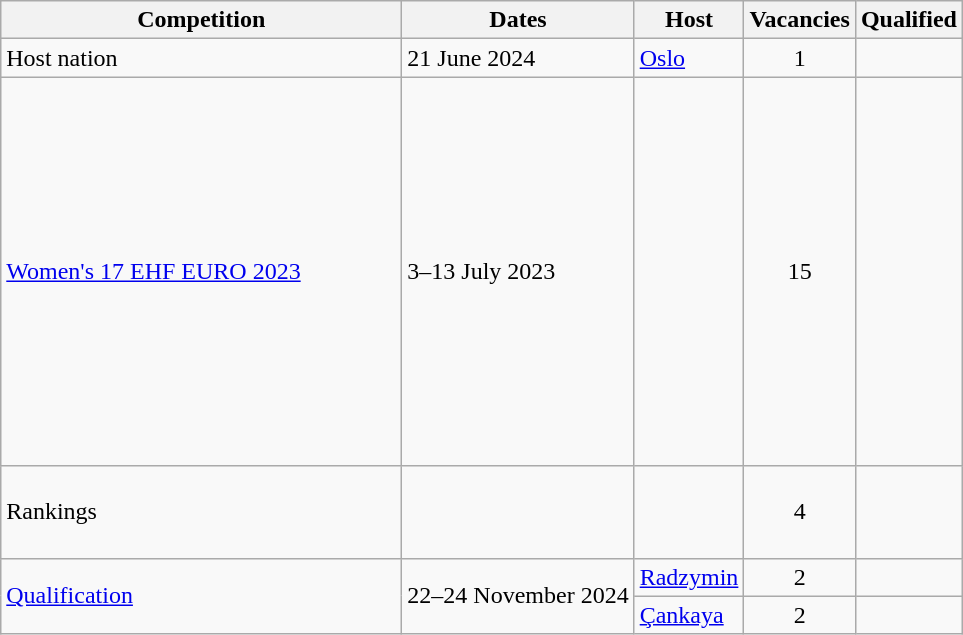<table class="wikitable">
<tr>
<th style="width: 260px;">Competition</th>
<th>Dates</th>
<th>Host</th>
<th>Vacancies</th>
<th>Qualified</th>
</tr>
<tr>
<td>Host nation</td>
<td>21 June 2024</td>
<td> <a href='#'>Oslo</a></td>
<td align=center>1</td>
<td></td>
</tr>
<tr>
<td><a href='#'>Women's 17 EHF EURO 2023</a></td>
<td>3–13 July 2023</td>
<td></td>
<td align=center>15</td>
<td><br><br><br><br><br><br><br><br><br><br><br><br><br><br></td>
</tr>
<tr>
<td>Rankings</td>
<td></td>
<td></td>
<td align=center>4</td>
<td><br><br><br></td>
</tr>
<tr>
<td rowspan=2><a href='#'>Qualification</a></td>
<td rowspan=2>22–24 November 2024</td>
<td> <a href='#'>Radzymin</a></td>
<td align=center>2</td>
<td><br></td>
</tr>
<tr>
<td> <a href='#'>Çankaya</a></td>
<td align=center>2</td>
<td><br></td>
</tr>
</table>
